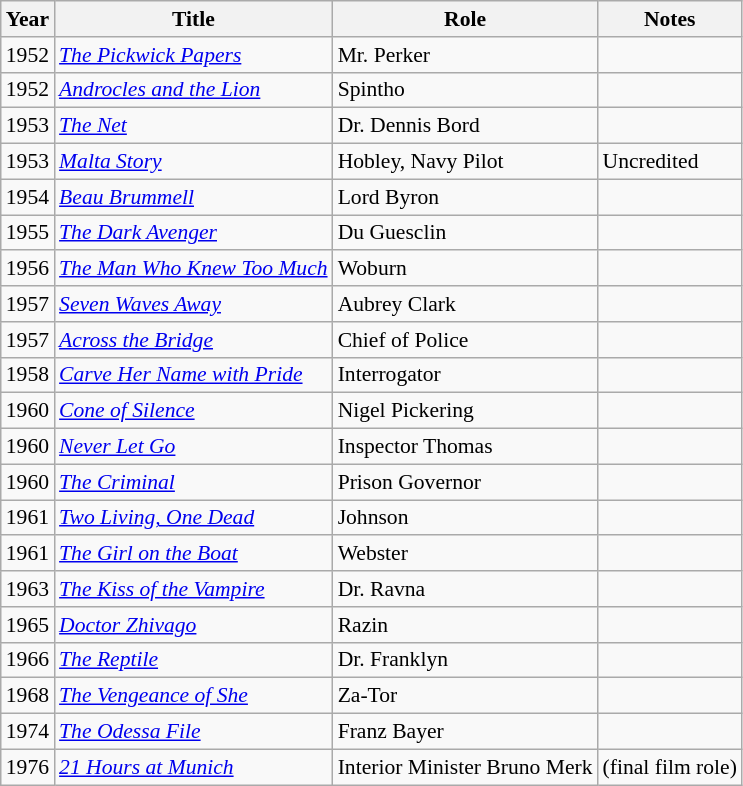<table class="wikitable" style="font-size: 90%;">
<tr>
<th>Year</th>
<th>Title</th>
<th>Role</th>
<th>Notes</th>
</tr>
<tr>
<td>1952</td>
<td><em><a href='#'>The Pickwick Papers</a></em></td>
<td>Mr. Perker</td>
<td></td>
</tr>
<tr>
<td>1952</td>
<td><em><a href='#'>Androcles and the Lion</a></em></td>
<td>Spintho</td>
<td></td>
</tr>
<tr>
<td>1953</td>
<td><em><a href='#'>The Net</a></em></td>
<td>Dr. Dennis Bord</td>
<td></td>
</tr>
<tr>
<td>1953</td>
<td><em><a href='#'>Malta Story</a></em></td>
<td>Hobley, Navy Pilot</td>
<td>Uncredited</td>
</tr>
<tr>
<td>1954</td>
<td><em><a href='#'>Beau Brummell</a></em></td>
<td>Lord Byron</td>
<td></td>
</tr>
<tr>
<td>1955</td>
<td><em><a href='#'>The Dark Avenger</a></em></td>
<td>Du Guesclin</td>
<td></td>
</tr>
<tr>
<td>1956</td>
<td><em><a href='#'>The Man Who Knew Too Much</a></em></td>
<td>Woburn</td>
<td></td>
</tr>
<tr>
<td>1957</td>
<td><em><a href='#'>Seven Waves Away</a></em></td>
<td>Aubrey Clark</td>
<td></td>
</tr>
<tr>
<td>1957</td>
<td><em><a href='#'>Across the Bridge</a></em></td>
<td>Chief of Police</td>
<td></td>
</tr>
<tr>
<td>1958</td>
<td><em><a href='#'>Carve Her Name with Pride</a></em></td>
<td>Interrogator</td>
<td></td>
</tr>
<tr>
<td>1960</td>
<td><em><a href='#'>Cone of Silence</a></em></td>
<td>Nigel Pickering</td>
<td></td>
</tr>
<tr>
<td>1960</td>
<td><em><a href='#'>Never Let Go</a></em></td>
<td>Inspector Thomas</td>
<td></td>
</tr>
<tr>
<td>1960</td>
<td><em><a href='#'>The Criminal</a></em></td>
<td>Prison Governor</td>
<td></td>
</tr>
<tr>
<td>1961</td>
<td><em><a href='#'>Two Living, One Dead</a></em></td>
<td>Johnson</td>
<td></td>
</tr>
<tr>
<td>1961</td>
<td><em><a href='#'>The Girl on the Boat</a></em></td>
<td>Webster</td>
<td></td>
</tr>
<tr>
<td>1963</td>
<td><em><a href='#'>The Kiss of the Vampire</a></em></td>
<td>Dr. Ravna</td>
<td></td>
</tr>
<tr>
<td>1965</td>
<td><em><a href='#'>Doctor Zhivago</a></em></td>
<td>Razin</td>
<td></td>
</tr>
<tr>
<td>1966</td>
<td><em><a href='#'>The Reptile</a></em></td>
<td>Dr. Franklyn</td>
<td></td>
</tr>
<tr>
<td>1968</td>
<td><em><a href='#'>The Vengeance of She</a></em></td>
<td>Za-Tor</td>
<td></td>
</tr>
<tr>
<td>1974</td>
<td><em><a href='#'>The Odessa File</a></em></td>
<td>Franz Bayer</td>
<td></td>
</tr>
<tr>
<td>1976</td>
<td><em><a href='#'>21 Hours at Munich</a></em></td>
<td>Interior Minister Bruno Merk</td>
<td>(final film role)</td>
</tr>
</table>
